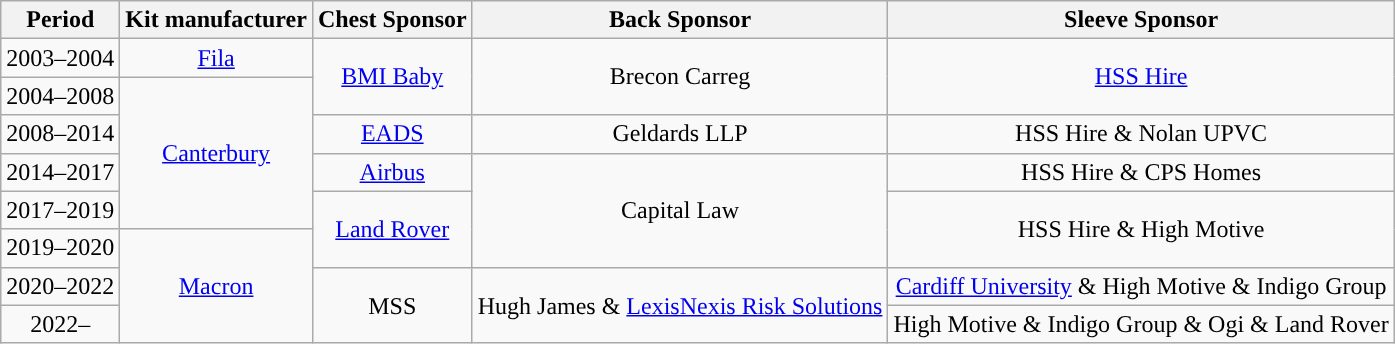<table class="wikitable" style="text-align:center; vertical-align:middle;">
<tr style="font-weight:bold;">
<th>Period</th>
<th>Kit manufacturer</th>
<th>Chest Sponsor</th>
<th>Back Sponsor</th>
<th>Sleeve Sponsor</th>
</tr>
<tr>
<td>2003–2004</td>
<td><a href='#'>Fila</a></td>
<td rowspan="2"><a href='#'>BMI Baby</a></td>
<td rowspan="2">Brecon Carreg</td>
<td rowspan="2"><a href='#'>HSS Hire</a></td>
</tr>
<tr>
<td>2004–2008</td>
<td rowspan="4"><a href='#'>Canterbury</a></td>
</tr>
<tr>
<td>2008–2014</td>
<td><a href='#'>EADS</a></td>
<td>Geldards LLP</td>
<td>HSS Hire & Nolan UPVC</td>
</tr>
<tr>
<td>2014–2017</td>
<td><a href='#'>Airbus</a></td>
<td rowspan="3">Capital Law</td>
<td>HSS Hire & CPS Homes</td>
</tr>
<tr>
<td>2017–2019</td>
<td rowspan="2"><a href='#'>Land Rover</a></td>
<td rowspan="2">HSS Hire & High Motive</td>
</tr>
<tr>
<td>2019–2020</td>
<td rowspan="3"><a href='#'>Macron</a></td>
</tr>
<tr>
<td>2020–2022</td>
<td rowspan="2">MSS</td>
<td rowspan="2">Hugh James & <a href='#'>LexisNexis Risk Solutions</a></td>
<td><a href='#'>Cardiff University</a> & High Motive & Indigo Group</td>
</tr>
<tr>
<td>2022–</td>
<td>High Motive & Indigo Group & Ogi  & Land Rover</td>
</tr>
</table>
